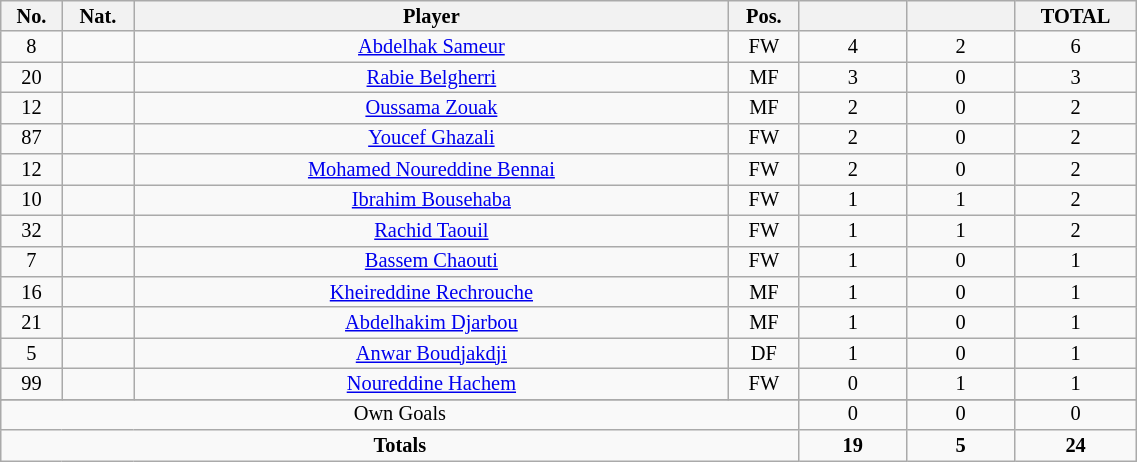<table class="wikitable sortable alternance"  style="font-size:85%; text-align:center; line-height:14px; width:60%;">
<tr>
<th width=10>No.</th>
<th width=10>Nat.</th>
<th scope="col" style="width:250px;">Player</th>
<th width=10>Pos.</th>
<th width=40></th>
<th width=40></th>
<th width=10>TOTAL</th>
</tr>
<tr>
<td>8</td>
<td></td>
<td><a href='#'>Abdelhak Sameur</a></td>
<td>FW</td>
<td>4</td>
<td>2</td>
<td>6</td>
</tr>
<tr>
<td>20</td>
<td></td>
<td><a href='#'>Rabie Belgherri</a></td>
<td>MF</td>
<td>3</td>
<td>0</td>
<td>3</td>
</tr>
<tr>
<td>12</td>
<td></td>
<td><a href='#'>Oussama Zouak</a></td>
<td>MF</td>
<td>2</td>
<td>0</td>
<td>2</td>
</tr>
<tr>
<td>87</td>
<td></td>
<td><a href='#'>Youcef Ghazali</a></td>
<td>FW</td>
<td>2</td>
<td>0</td>
<td>2</td>
</tr>
<tr>
<td>12</td>
<td></td>
<td><a href='#'>Mohamed Noureddine Bennai</a></td>
<td>FW</td>
<td>2</td>
<td>0</td>
<td>2</td>
</tr>
<tr>
<td>10</td>
<td></td>
<td><a href='#'>Ibrahim Bousehaba</a></td>
<td>FW</td>
<td>1</td>
<td>1</td>
<td>2</td>
</tr>
<tr>
<td>32</td>
<td></td>
<td><a href='#'>Rachid Taouil</a></td>
<td>FW</td>
<td>1</td>
<td>1</td>
<td>2</td>
</tr>
<tr>
<td>7</td>
<td></td>
<td><a href='#'>Bassem Chaouti</a></td>
<td>FW</td>
<td>1</td>
<td>0</td>
<td>1</td>
</tr>
<tr>
<td>16</td>
<td></td>
<td><a href='#'>Kheireddine Rechrouche</a></td>
<td>MF</td>
<td>1</td>
<td>0</td>
<td>1</td>
</tr>
<tr>
<td>21</td>
<td></td>
<td><a href='#'>Abdelhakim Djarbou</a></td>
<td>MF</td>
<td>1</td>
<td>0</td>
<td>1</td>
</tr>
<tr>
<td>5</td>
<td></td>
<td><a href='#'>Anwar Boudjakdji</a></td>
<td>DF</td>
<td>1</td>
<td>0</td>
<td>1</td>
</tr>
<tr>
<td>99</td>
<td></td>
<td><a href='#'>Noureddine Hachem</a></td>
<td>FW</td>
<td>0</td>
<td>1</td>
<td>1</td>
</tr>
<tr>
</tr>
<tr class="sortbottom">
<td colspan="4">Own Goals</td>
<td>0</td>
<td>0</td>
<td>0</td>
</tr>
<tr class="sortbottom">
<td colspan="4"><strong>Totals</strong></td>
<td><strong>19</strong></td>
<td><strong>5</strong></td>
<td><strong>24</strong></td>
</tr>
</table>
